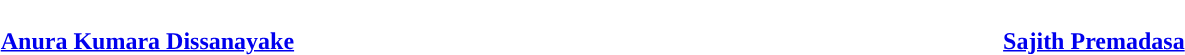<table style="width:100%; text-align:center">
<tr style="color:white">
<td style="background:"><strong>12,217</strong></td>
<td style="background:"><strong>16,683</strong></td>
</tr>
<tr>
<td style="color:"><strong><a href='#'>Anura Kumara Dissanayake</a></strong></td>
<td style="color:"><strong><a href='#'>Sajith Premadasa</a></strong></td>
</tr>
</table>
